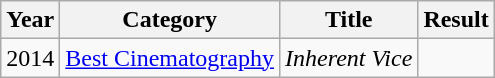<table class="wikitable">
<tr>
<th>Year</th>
<th>Category</th>
<th>Title</th>
<th>Result</th>
</tr>
<tr>
<td>2014</td>
<td><a href='#'>Best Cinematography</a></td>
<td><em>Inherent Vice</em></td>
<td></td>
</tr>
</table>
